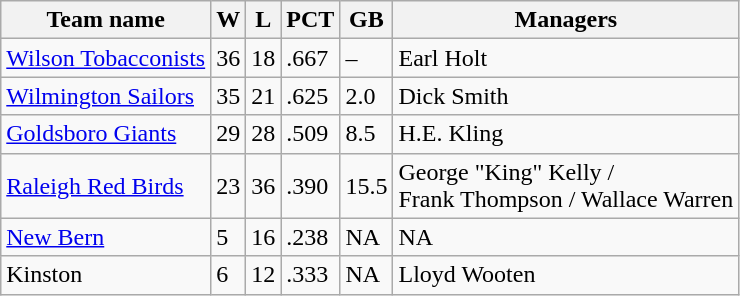<table class="wikitable">
<tr>
<th>Team name</th>
<th>W</th>
<th>L</th>
<th>PCT</th>
<th>GB</th>
<th>Managers</th>
</tr>
<tr>
<td><a href='#'>Wilson Tobacconists</a></td>
<td>36</td>
<td>18</td>
<td>.667</td>
<td>–</td>
<td>Earl Holt</td>
</tr>
<tr>
<td><a href='#'>Wilmington Sailors</a></td>
<td>35</td>
<td>21</td>
<td>.625</td>
<td>2.0</td>
<td>Dick Smith</td>
</tr>
<tr>
<td><a href='#'>Goldsboro Giants</a></td>
<td>29</td>
<td>28</td>
<td>.509</td>
<td>8.5</td>
<td>H.E. Kling</td>
</tr>
<tr>
<td><a href='#'>Raleigh Red Birds</a></td>
<td>23</td>
<td>36</td>
<td>.390</td>
<td>15.5</td>
<td>George "King" Kelly  / <br>Frank Thompson / Wallace Warren</td>
</tr>
<tr>
<td><a href='#'>New Bern</a></td>
<td>5</td>
<td>16</td>
<td>.238</td>
<td>NA</td>
<td>NA</td>
</tr>
<tr>
<td>Kinston</td>
<td>6</td>
<td>12</td>
<td>.333</td>
<td>NA</td>
<td>Lloyd Wooten</td>
</tr>
</table>
